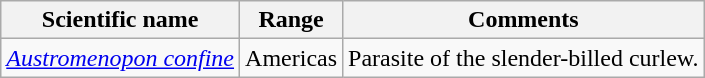<table class="wikitable">
<tr>
<th>Scientific name</th>
<th>Range</th>
<th class="unsortable">Comments</th>
</tr>
<tr>
<td><em><a href='#'>Austromenopon confine</a></em></td>
<td>Americas</td>
<td>Parasite of the slender-billed curlew.</td>
</tr>
</table>
